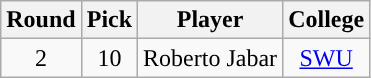<table class="wikitable sortable sortable">
<tr>
<th>Round</th>
<th>Pick</th>
<th>Player</th>
<th>College</th>
</tr>
<tr style="text-align: center">
<td>2</td>
<td>10</td>
<td>Roberto Jabar</td>
<td><a href='#'>SWU</a></td>
</tr>
</table>
